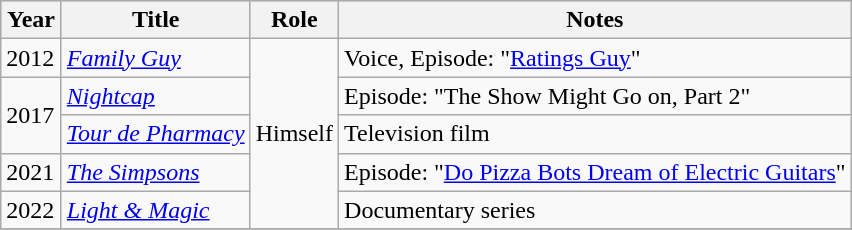<table class="wikitable">
<tr style="background:#ccc; text-align:center;">
<th style="width:33px;">Year</th>
<th>Title</th>
<th>Role</th>
<th>Notes</th>
</tr>
<tr>
<td>2012</td>
<td style="text-align:left;"><em><a href='#'>Family Guy</a></em></td>
<td rowspan=5>Himself</td>
<td style="text-align:left;">Voice, Episode: "<a href='#'>Ratings Guy</a>"</td>
</tr>
<tr>
<td rowspan="2">2017</td>
<td style="text-align:left;"><em><a href='#'>Nightcap</a></em></td>
<td style="text-align:left;">Episode: "The Show Might Go on, Part 2"</td>
</tr>
<tr>
<td style="text-align:left;"><em><a href='#'>Tour de Pharmacy</a></em></td>
<td style="text-align:left;">Television film</td>
</tr>
<tr>
<td>2021</td>
<td style="text-align:left;"><em><a href='#'>The Simpsons</a></em></td>
<td style="text-align:left;">Episode: "<a href='#'>Do Pizza Bots Dream of Electric Guitars</a>"</td>
</tr>
<tr>
<td>2022</td>
<td style="text-align:left;"><em><a href='#'>Light & Magic</a></em></td>
<td style="text-align:left;">Documentary series</td>
</tr>
<tr>
</tr>
</table>
